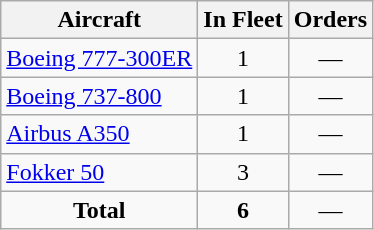<table class="wikitable" style="border-collapse:collapse">
<tr>
<th>Aircraft</th>
<th>In Fleet</th>
<th>Orders</th>
</tr>
<tr>
<td><a href='#'>Boeing 777-300ER</a></td>
<td align="center">1</td>
<td align="center">—</td>
</tr>
<tr>
<td><a href='#'>Boeing 737-800</a></td>
<td align="center">1</td>
<td align="center">—</td>
</tr>
<tr>
<td><a href='#'>Airbus A350</a></td>
<td align="center">1</td>
<td align="center">—</td>
</tr>
<tr>
<td><a href='#'>Fokker 50</a></td>
<td align="center">3</td>
<td align="center">—</td>
</tr>
<tr>
<td align="center"><strong>Total</strong></td>
<td align="center"><strong>6</strong></td>
<td align="center">—</td>
</tr>
</table>
